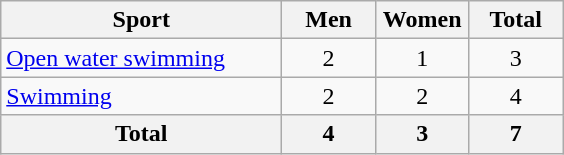<table class="wikitable sortable" style="text-align:center;">
<tr>
<th width=180>Sport</th>
<th width=55>Men</th>
<th width=55>Women</th>
<th width=55>Total</th>
</tr>
<tr>
<td align=left><a href='#'>Open water swimming</a></td>
<td>2</td>
<td>1</td>
<td>3</td>
</tr>
<tr>
<td align=left><a href='#'>Swimming</a></td>
<td>2</td>
<td>2</td>
<td>4</td>
</tr>
<tr>
<th>Total</th>
<th>4</th>
<th>3</th>
<th>7</th>
</tr>
</table>
